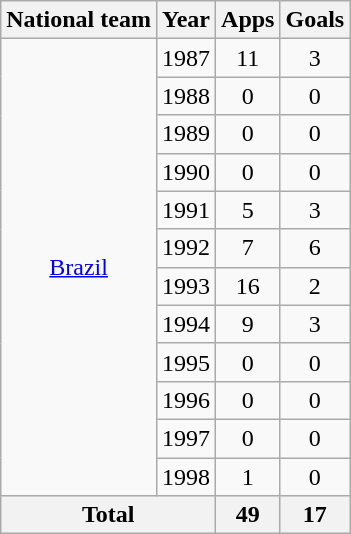<table class="wikitable" style="text-align:center">
<tr>
<th>National team</th>
<th>Year</th>
<th>Apps</th>
<th>Goals</th>
</tr>
<tr>
<td rowspan="12"><a href='#'>Brazil</a></td>
<td>1987</td>
<td>11</td>
<td>3</td>
</tr>
<tr>
<td>1988</td>
<td>0</td>
<td>0</td>
</tr>
<tr>
<td>1989</td>
<td>0</td>
<td>0</td>
</tr>
<tr>
<td>1990</td>
<td>0</td>
<td>0</td>
</tr>
<tr>
<td>1991</td>
<td>5</td>
<td>3</td>
</tr>
<tr>
<td>1992</td>
<td>7</td>
<td>6</td>
</tr>
<tr>
<td>1993</td>
<td>16</td>
<td>2</td>
</tr>
<tr>
<td>1994</td>
<td>9</td>
<td>3</td>
</tr>
<tr>
<td>1995</td>
<td>0</td>
<td>0</td>
</tr>
<tr>
<td>1996</td>
<td>0</td>
<td>0</td>
</tr>
<tr>
<td>1997</td>
<td>0</td>
<td>0</td>
</tr>
<tr>
<td>1998</td>
<td>1</td>
<td>0</td>
</tr>
<tr>
<th colspan="2">Total</th>
<th>49</th>
<th>17</th>
</tr>
</table>
